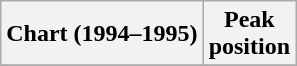<table class="wikitable plainrowheaders" style="text-align:center">
<tr>
<th scope="col">Chart (1994–1995)</th>
<th scope="col">Peak<br>position</th>
</tr>
<tr>
</tr>
</table>
